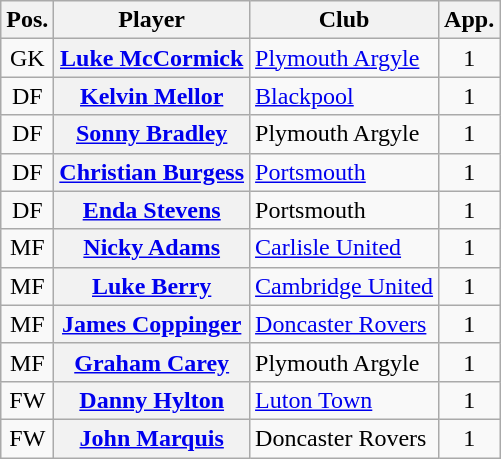<table class="wikitable plainrowheaders" style="text-align: left">
<tr>
<th scope=col>Pos.</th>
<th scope=col>Player</th>
<th scope=col>Club</th>
<th scope=col>App.</th>
</tr>
<tr>
<td style=text-align:center>GK</td>
<th scope=row><a href='#'>Luke McCormick</a></th>
<td><a href='#'>Plymouth Argyle</a></td>
<td style=text-align:center>1</td>
</tr>
<tr>
<td style=text-align:center>DF</td>
<th scope=row><a href='#'>Kelvin Mellor</a></th>
<td><a href='#'>Blackpool</a></td>
<td style=text-align:center>1</td>
</tr>
<tr>
<td style=text-align:center>DF</td>
<th scope=row><a href='#'>Sonny Bradley</a></th>
<td>Plymouth Argyle</td>
<td style=text-align:center>1</td>
</tr>
<tr>
<td style=text-align:center>DF</td>
<th scope=row><a href='#'>Christian Burgess</a></th>
<td><a href='#'>Portsmouth</a></td>
<td style=text-align:center>1</td>
</tr>
<tr>
<td style=text-align:center>DF</td>
<th scope=row><a href='#'>Enda Stevens</a></th>
<td>Portsmouth</td>
<td style=text-align:center>1</td>
</tr>
<tr>
<td style=text-align:center>MF</td>
<th scope=row><a href='#'>Nicky Adams</a></th>
<td><a href='#'>Carlisle United</a></td>
<td style=text-align:center>1</td>
</tr>
<tr>
<td style=text-align:center>MF</td>
<th scope=row><a href='#'>Luke Berry</a></th>
<td><a href='#'>Cambridge United</a></td>
<td style=text-align:center>1</td>
</tr>
<tr>
<td style=text-align:center>MF</td>
<th scope=row><a href='#'>James Coppinger</a></th>
<td><a href='#'>Doncaster Rovers</a></td>
<td style=text-align:center>1</td>
</tr>
<tr>
<td style=text-align:center>MF</td>
<th scope=row><a href='#'>Graham Carey</a></th>
<td>Plymouth Argyle</td>
<td style=text-align:center>1</td>
</tr>
<tr>
<td style=text-align:center>FW</td>
<th scope=row><a href='#'>Danny Hylton</a></th>
<td><a href='#'>Luton Town</a></td>
<td style=text-align:center>1</td>
</tr>
<tr>
<td style=text-align:center>FW</td>
<th scope=row><a href='#'>John Marquis</a></th>
<td>Doncaster Rovers</td>
<td style=text-align:center>1</td>
</tr>
</table>
